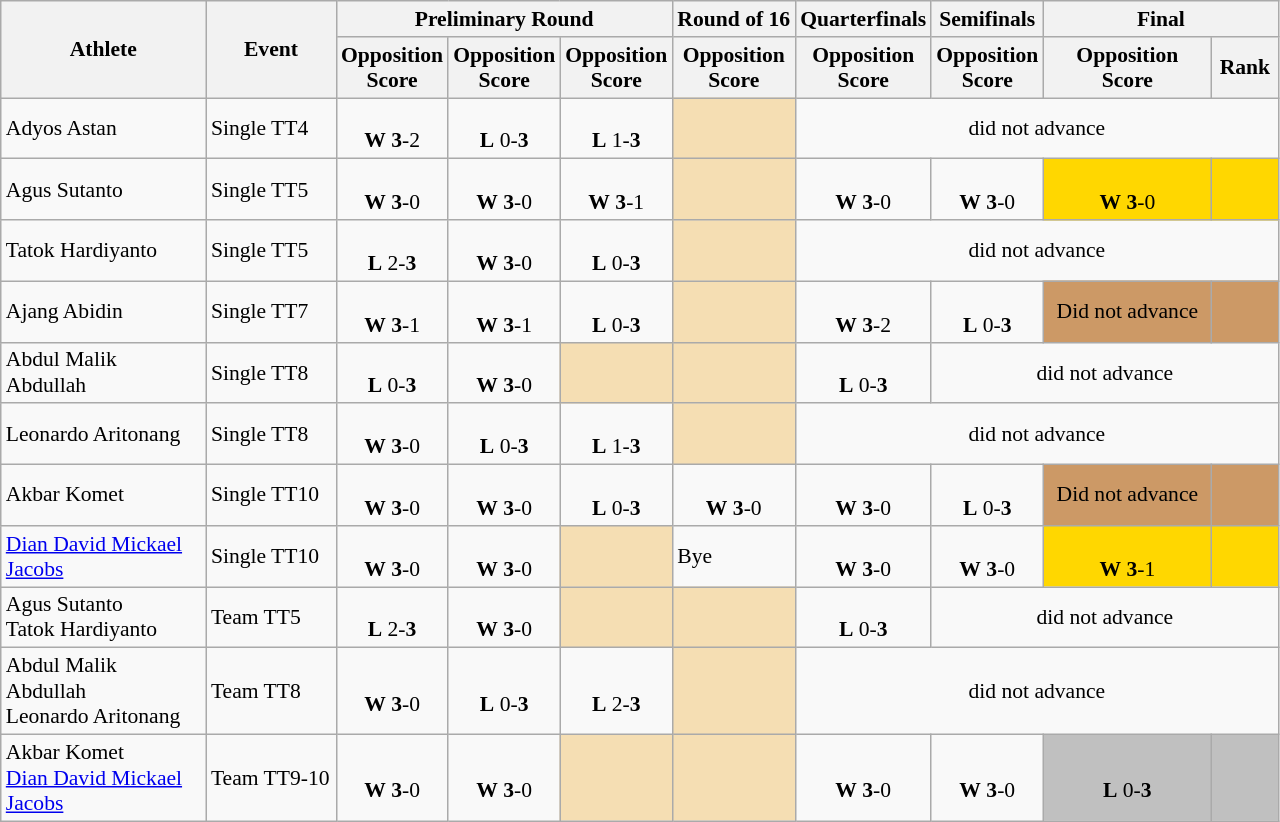<table class="wikitable" border="1" style="font-size:90%">
<tr>
<th width=130 rowspan=2>Athlete</th>
<th width=80 rowspan=2>Event</th>
<th colspan=3>Preliminary Round</th>
<th>Round of 16</th>
<th>Quarterfinals</th>
<th>Semifinals</th>
<th width="150" colspan="2">Final</th>
</tr>
<tr>
<th>Opposition<br>Score</th>
<th>Opposition<br>Score</th>
<th>Opposition<br>Score</th>
<th>Opposition<br>Score</th>
<th>Opposition<br>Score</th>
<th>Opposition<br>Score</th>
<th>Opposition<br>Score</th>
<th>Rank</th>
</tr>
<tr>
<td>Adyos Astan</td>
<td>Single TT4</td>
<td align=center><br><strong>W</strong> <strong>3</strong>-2</td>
<td align=center><br><strong>L</strong> 0-<strong>3</strong></td>
<td align=center><br><strong>L</strong> 1-<strong>3</strong></td>
<td bgcolor="wheat"></td>
<td align=center colspan="4">did not advance</td>
</tr>
<tr>
<td>Agus Sutanto</td>
<td>Single TT5</td>
<td align=center><br><strong>W</strong> <strong>3</strong>-0</td>
<td align=center><br><strong>W</strong> <strong>3</strong>-0</td>
<td align=center><br><strong>W</strong> <strong>3</strong>-1</td>
<td bgcolor="wheat"></td>
<td align=center><br><strong>W</strong> <strong>3</strong>-0</td>
<td align=center><br><strong>W</strong> <strong>3</strong>-0</td>
<td align=center bgcolor="gold"><br><strong>W</strong> <strong>3</strong>-0</td>
<td align=center bgcolor="gold"></td>
</tr>
<tr>
<td>Tatok Hardiyanto</td>
<td>Single TT5</td>
<td align=center><br><strong>L</strong> 2-<strong>3</strong></td>
<td align=center><br><strong>W</strong> <strong>3</strong>-0</td>
<td align=center><br><strong>L</strong> 0-<strong>3</strong></td>
<td bgcolor="wheat"></td>
<td align=center colspan="4">did not advance</td>
</tr>
<tr>
<td>Ajang Abidin</td>
<td>Single TT7</td>
<td align=center><br><strong>W</strong> <strong>3</strong>-1</td>
<td align=center><br><strong>W</strong> <strong>3</strong>-1</td>
<td align=center><br><strong>L</strong> 0-<strong>3</strong></td>
<td bgcolor="wheat"></td>
<td align=center><br><strong>W</strong> <strong>3</strong>-2</td>
<td align=center><br><strong>L</strong> 0-<strong>3</strong></td>
<td align=center bgcolor=cc9966>Did not advance</td>
<td align=center bgcolor=cc9966></td>
</tr>
<tr>
<td>Abdul Malik Abdullah</td>
<td>Single TT8</td>
<td align=center><br><strong>L</strong> 0-<strong>3</strong></td>
<td align=center><br><strong>W</strong> <strong>3</strong>-0</td>
<td bgcolor="wheat"></td>
<td bgcolor="wheat"></td>
<td align=center><br><strong>L</strong> 0-<strong>3</strong></td>
<td align=center colspan="3">did not advance</td>
</tr>
<tr>
<td>Leonardo Aritonang</td>
<td>Single TT8</td>
<td align=center><br><strong>W</strong> <strong>3</strong>-0</td>
<td align=center><br><strong>L</strong> 0-<strong>3</strong></td>
<td align=center><br><strong>L</strong> 1-<strong>3</strong></td>
<td bgcolor="wheat"></td>
<td align=center colspan="4">did not advance</td>
</tr>
<tr>
<td>Akbar Komet</td>
<td>Single TT10</td>
<td align=center><br><strong>W</strong> <strong>3</strong>-0</td>
<td align=center><br><strong>W</strong> <strong>3</strong>-0</td>
<td align=center><br><strong>L</strong> 0-<strong>3</strong></td>
<td align=center><br><strong>W</strong> <strong>3</strong>-0</td>
<td align=center><br><strong>W</strong> <strong>3</strong>-0</td>
<td align=center><br><strong>L</strong> 0-<strong>3</strong></td>
<td align=center bgcolor=cc9966>Did not advance</td>
<td align=center bgcolor=cc9966></td>
</tr>
<tr>
<td><a href='#'>Dian David Mickael Jacobs</a></td>
<td>Single TT10</td>
<td align=center><br><strong>W</strong> <strong>3</strong>-0</td>
<td align=center><br><strong>W</strong> <strong>3</strong>-0</td>
<td bgcolor="wheat"></td>
<td>Bye</td>
<td align=center><br><strong>W</strong> <strong>3</strong>-0</td>
<td align=center><br><strong>W</strong> <strong>3</strong>-0</td>
<td align=center bgcolor="gold"><br><strong>W</strong> <strong>3</strong>-1</td>
<td align=center bgcolor="gold"></td>
</tr>
<tr>
<td>Agus Sutanto <br> Tatok Hardiyanto</td>
<td>Team TT5</td>
<td align=center><br><strong>L</strong> 2-<strong>3</strong></td>
<td align=center><br><strong>W</strong> <strong>3</strong>-0</td>
<td bgcolor="wheat"></td>
<td bgcolor="wheat"></td>
<td align=center><br><strong>L</strong> 0-<strong>3</strong></td>
<td align=center colspan="3">did not advance</td>
</tr>
<tr>
<td>Abdul Malik Abdullah <br> Leonardo Aritonang</td>
<td>Team TT8</td>
<td align=center><br><strong>W</strong> <strong>3</strong>-0</td>
<td align=center><br><strong>L</strong> 0-<strong>3</strong></td>
<td align=center><br><strong>L</strong> 2-<strong>3</strong></td>
<td bgcolor="wheat"></td>
<td align=center colspan="4">did not advance</td>
</tr>
<tr>
<td>Akbar Komet <br> <a href='#'>Dian David Mickael Jacobs</a></td>
<td>Team TT9-10</td>
<td align=center><br><strong>W</strong> <strong>3</strong>-0</td>
<td align=center><br><strong>W</strong> <strong>3</strong>-0</td>
<td bgcolor="wheat"></td>
<td bgcolor="wheat"></td>
<td align=center><br><strong>W</strong> <strong>3</strong>-0</td>
<td align=center><br><strong>W</strong> <strong>3</strong>-0</td>
<td align=center bgcolor="silver"><br><strong>L</strong> 0-<strong>3</strong></td>
<td align=center bgcolor="silver"></td>
</tr>
</table>
